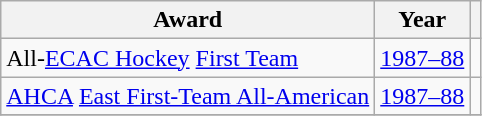<table class="wikitable">
<tr>
<th>Award</th>
<th>Year</th>
<th></th>
</tr>
<tr>
<td>All-<a href='#'>ECAC Hockey</a> <a href='#'>First Team</a></td>
<td><a href='#'>1987–88</a></td>
<td></td>
</tr>
<tr>
<td><a href='#'>AHCA</a> <a href='#'>East First-Team All-American</a></td>
<td><a href='#'>1987–88</a></td>
<td></td>
</tr>
<tr>
</tr>
</table>
